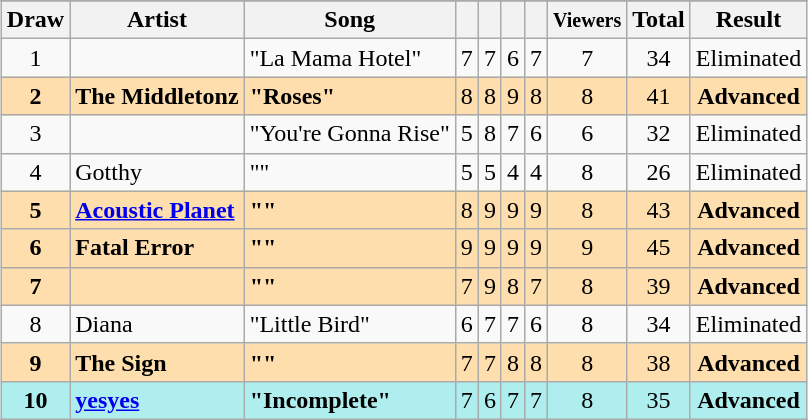<table class="sortable wikitable" style="margin: 1em auto 1em auto; text-align:center">
<tr>
</tr>
<tr>
<th>Draw</th>
<th>Artist</th>
<th>Song</th>
<th><small></small></th>
<th><small></small></th>
<th><small></small></th>
<th><small></small></th>
<th><small>Viewers</small></th>
<th>Total</th>
<th>Result</th>
</tr>
<tr>
<td>1</td>
<td align="left"></td>
<td align="left">"La Mama Hotel"</td>
<td>7</td>
<td>7</td>
<td>6</td>
<td>7</td>
<td>7</td>
<td>34</td>
<td>Eliminated</td>
</tr>
<tr style="background:navajowhite;">
<td><strong>2</strong></td>
<td align="left" data-sort-value="Middletonz, The"><strong>The Middletonz</strong></td>
<td align="left"><strong>"Roses"</strong></td>
<td>8</td>
<td>8</td>
<td>9</td>
<td>8</td>
<td>8</td>
<td>41</td>
<td><strong>Advanced</strong></td>
</tr>
<tr>
<td>3</td>
<td align="left"></td>
<td align="left">"You're Gonna Rise"</td>
<td>5</td>
<td>8</td>
<td>7</td>
<td>6</td>
<td>6</td>
<td>32</td>
<td>Eliminated</td>
</tr>
<tr>
<td>4</td>
<td align="left">Gotthy</td>
<td align="left">""</td>
<td>5</td>
<td>5</td>
<td>4</td>
<td>4</td>
<td>8</td>
<td>26</td>
<td>Eliminated</td>
</tr>
<tr style="background:navajowhite;">
<td><strong>5</strong></td>
<td align="left"><strong><a href='#'>Acoustic Planet</a></strong></td>
<td align="left"><strong>""</strong></td>
<td>8</td>
<td>9</td>
<td>9</td>
<td>9</td>
<td>8</td>
<td>43</td>
<td><strong>Advanced</strong></td>
</tr>
<tr style="background:navajowhite;">
<td><strong>6</strong></td>
<td align="left"><strong>Fatal Error</strong></td>
<td align="left"><strong>""</strong></td>
<td>9</td>
<td>9</td>
<td>9</td>
<td>9</td>
<td>9</td>
<td>45</td>
<td><strong>Advanced</strong></td>
</tr>
<tr style="background:navajowhite;">
<td><strong>7</strong></td>
<td align="left"><strong></strong></td>
<td align="left"><strong>""</strong></td>
<td>7</td>
<td>9</td>
<td>8</td>
<td>7</td>
<td>8</td>
<td>39</td>
<td><strong>Advanced</strong></td>
</tr>
<tr>
<td>8</td>
<td align="left">Diana</td>
<td align="left">"Little Bird"</td>
<td>6</td>
<td>7</td>
<td>7</td>
<td>6</td>
<td>8</td>
<td>34</td>
<td>Eliminated</td>
</tr>
<tr style="background:navajowhite;">
<td><strong>9</strong></td>
<td align="left" data-sort-value="Sign, The"><strong>The Sign</strong></td>
<td align="left"><strong>""</strong></td>
<td>7</td>
<td>7</td>
<td>8</td>
<td>8</td>
<td>8</td>
<td>38</td>
<td><strong>Advanced</strong></td>
</tr>
<tr style="background:paleturquoise">
<td><strong>10</strong></td>
<td align="left"><strong><a href='#'>yesyes</a></strong></td>
<td align="left"><strong>"Incomplete"</strong></td>
<td>7</td>
<td>6</td>
<td>7</td>
<td>7</td>
<td>8</td>
<td>35</td>
<td><strong>Advanced</strong></td>
</tr>
</table>
